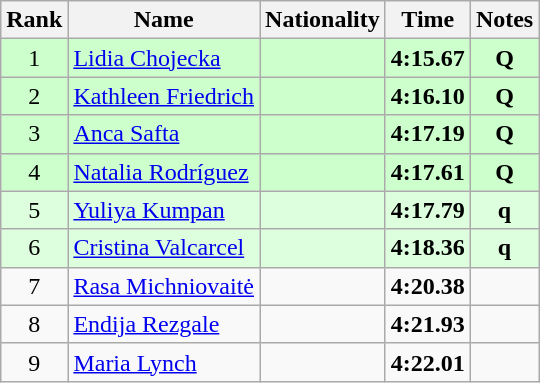<table class="wikitable sortable" style="text-align:center">
<tr>
<th>Rank</th>
<th>Name</th>
<th>Nationality</th>
<th>Time</th>
<th>Notes</th>
</tr>
<tr bgcolor=ccffcc>
<td>1</td>
<td align=left><a href='#'>Lidia Chojecka</a></td>
<td align=left></td>
<td><strong>4:15.67</strong></td>
<td><strong>Q</strong></td>
</tr>
<tr bgcolor=ccffcc>
<td>2</td>
<td align=left><a href='#'>Kathleen Friedrich</a></td>
<td align=left></td>
<td><strong>4:16.10</strong></td>
<td><strong>Q</strong></td>
</tr>
<tr bgcolor=ccffcc>
<td>3</td>
<td align=left><a href='#'>Anca Safta</a></td>
<td align=left></td>
<td><strong>4:17.19</strong></td>
<td><strong>Q</strong></td>
</tr>
<tr bgcolor=ccffcc>
<td>4</td>
<td align=left><a href='#'>Natalia Rodríguez</a></td>
<td align=left></td>
<td><strong>4:17.61</strong></td>
<td><strong>Q</strong></td>
</tr>
<tr bgcolor=ddffdd>
<td>5</td>
<td align=left><a href='#'>Yuliya Kumpan</a></td>
<td align=left></td>
<td><strong>4:17.79</strong></td>
<td><strong>q</strong></td>
</tr>
<tr bgcolor=ddffdd>
<td>6</td>
<td align=left><a href='#'>Cristina Valcarcel</a></td>
<td align=left></td>
<td><strong>4:18.36</strong></td>
<td><strong>q</strong></td>
</tr>
<tr>
<td>7</td>
<td align=left><a href='#'>Rasa Michniovaitė</a></td>
<td align=left></td>
<td><strong>4:20.38</strong></td>
<td></td>
</tr>
<tr>
<td>8</td>
<td align=left><a href='#'>Endija Rezgale</a></td>
<td align=left></td>
<td><strong>4:21.93</strong></td>
<td></td>
</tr>
<tr>
<td>9</td>
<td align=left><a href='#'>Maria Lynch</a></td>
<td align=left></td>
<td><strong>4:22.01</strong></td>
<td></td>
</tr>
</table>
